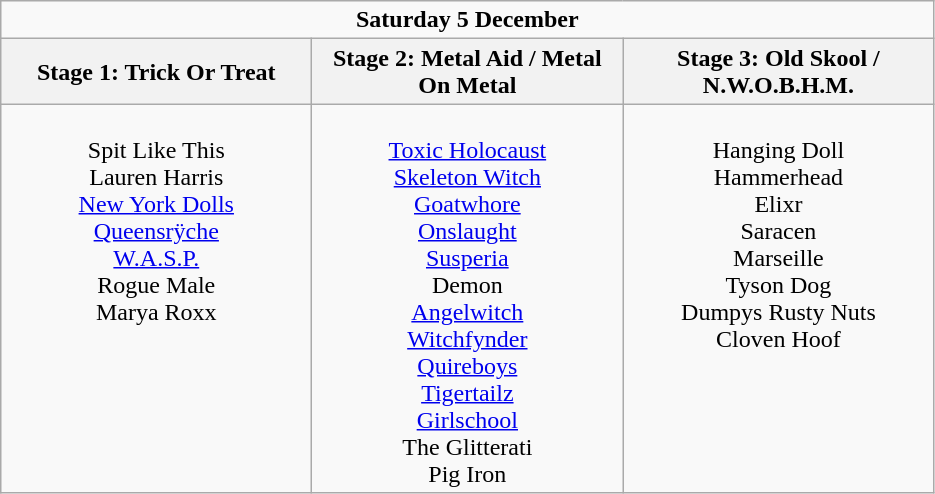<table class="wikitable">
<tr>
<td colspan="3" style="text-align:center;"><strong>Saturday 5 December</strong></td>
</tr>
<tr>
<th>Stage 1: Trick Or Treat</th>
<th>Stage 2: Metal Aid / Metal On Metal</th>
<th>Stage 3: Old Skool / N.W.O.B.H.M.</th>
</tr>
<tr>
<td style="text-align:center; vertical-align:top; width:200px;"><br>Spit Like This
<br>Lauren Harris
<br><a href='#'>New York Dolls</a>
<br><a href='#'>Queensrÿche</a>
<br><a href='#'>W.A.S.P.</a>
<br>Rogue Male
<br>Marya Roxx</td>
<td style="text-align:center; vertical-align:top; width:200px;"><br><a href='#'>Toxic Holocaust</a>
<br><a href='#'>Skeleton Witch</a>
<br><a href='#'>Goatwhore</a>
<br><a href='#'>Onslaught</a>
<br><a href='#'>Susperia</a>
<br>Demon
<br><a href='#'>Angelwitch</a>
<br><a href='#'>Witchfynder</a>
<br><a href='#'>Quireboys</a>
<br><a href='#'>Tigertailz</a>
<br><a href='#'>Girlschool</a>
<br>The Glitterati
<br>Pig Iron</td>
<td style="text-align:center; vertical-align:top; width:200px;"><br>Hanging Doll
<br>Hammerhead
<br>Elixr
<br>Saracen
<br>Marseille
<br>Tyson Dog
<br>Dumpys Rusty Nuts
<br>Cloven Hoof</td>
</tr>
</table>
